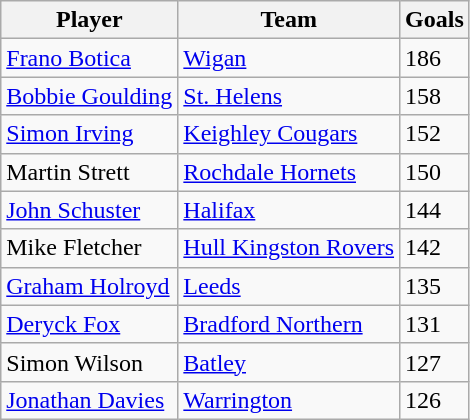<table class="wikitable" style="text-align:centre;">
<tr>
<th>Player</th>
<th>Team</th>
<th>Goals</th>
</tr>
<tr>
<td><a href='#'>Frano Botica</a></td>
<td><a href='#'>Wigan</a></td>
<td>186</td>
</tr>
<tr>
<td><a href='#'>Bobbie Goulding</a></td>
<td><a href='#'>St. Helens</a></td>
<td>158</td>
</tr>
<tr>
<td><a href='#'>Simon Irving</a></td>
<td><a href='#'>Keighley Cougars</a></td>
<td>152</td>
</tr>
<tr>
<td>Martin Strett</td>
<td><a href='#'>Rochdale Hornets</a></td>
<td>150</td>
</tr>
<tr>
<td><a href='#'>John Schuster</a></td>
<td><a href='#'>Halifax</a></td>
<td>144</td>
</tr>
<tr>
<td>Mike Fletcher</td>
<td><a href='#'>Hull Kingston Rovers</a></td>
<td>142</td>
</tr>
<tr>
<td><a href='#'>Graham Holroyd</a></td>
<td><a href='#'>Leeds</a></td>
<td>135</td>
</tr>
<tr>
<td><a href='#'>Deryck Fox</a></td>
<td><a href='#'>Bradford Northern</a></td>
<td>131</td>
</tr>
<tr>
<td>Simon Wilson</td>
<td><a href='#'>Batley</a></td>
<td>127</td>
</tr>
<tr>
<td><a href='#'>Jonathan Davies</a></td>
<td><a href='#'>Warrington</a></td>
<td>126</td>
</tr>
</table>
